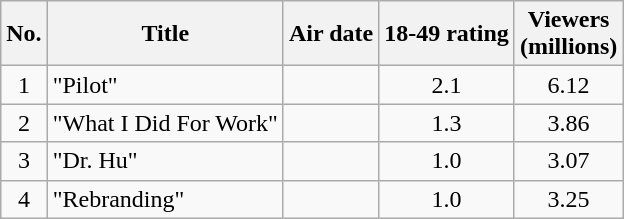<table class="wikitable">
<tr>
<th>No.</th>
<th>Title</th>
<th>Air date</th>
<th>18-49 rating</th>
<th>Viewers<br>(millions)</th>
</tr>
<tr>
<td align="center">1</td>
<td>"Pilot"</td>
<td></td>
<td align="center">2.1</td>
<td align="center">6.12</td>
</tr>
<tr>
<td align="center">2</td>
<td>"What I Did For Work"</td>
<td></td>
<td align="center">1.3</td>
<td align="center">3.86</td>
</tr>
<tr>
<td align="center">3</td>
<td>"Dr. Hu"</td>
<td></td>
<td align="center">1.0</td>
<td align="center">3.07</td>
</tr>
<tr>
<td align="center">4</td>
<td>"Rebranding"</td>
<td></td>
<td align="center">1.0</td>
<td align="center">3.25</td>
</tr>
</table>
